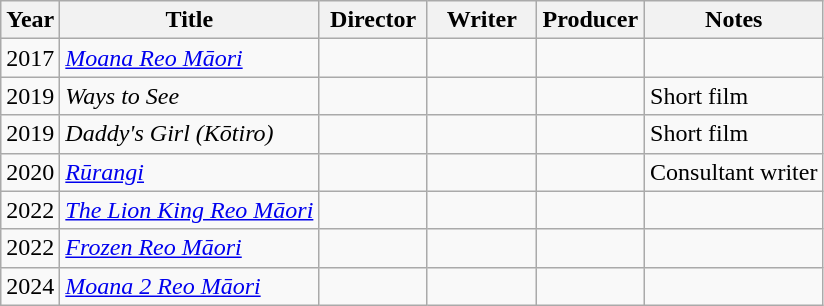<table class="wikitable">
<tr>
<th>Year</th>
<th>Title</th>
<th width=65>Director</th>
<th width=65>Writer</th>
<th width=65>Producer</th>
<th>Notes</th>
</tr>
<tr>
<td>2017</td>
<td><em><a href='#'>Moana Reo Māori</a></em></td>
<td></td>
<td></td>
<td></td>
<td></td>
</tr>
<tr>
<td>2019</td>
<td><em>Ways to See</em></td>
<td></td>
<td></td>
<td></td>
<td>Short film</td>
</tr>
<tr>
<td>2019</td>
<td><em>Daddy's Girl (Kōtiro)</em></td>
<td></td>
<td></td>
<td></td>
<td>Short film</td>
</tr>
<tr>
<td>2020</td>
<td><em><a href='#'>Rūrangi</a></em></td>
<td></td>
<td></td>
<td></td>
<td>Consultant writer</td>
</tr>
<tr>
<td>2022</td>
<td><em><a href='#'>The Lion King Reo Māori</a></em></td>
<td></td>
<td></td>
<td></td>
<td></td>
</tr>
<tr>
<td>2022</td>
<td><em><a href='#'>Frozen Reo Māori</a></em></td>
<td></td>
<td></td>
<td></td>
<td></td>
</tr>
<tr>
<td>2024</td>
<td><em><a href='#'>Moana 2 Reo Māori</a></em></td>
<td></td>
<td></td>
<td></td>
<td></td>
</tr>
</table>
